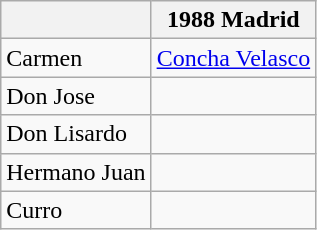<table class="wikitable">
<tr>
<th></th>
<th>1988 Madrid</th>
</tr>
<tr>
<td>Carmen</td>
<td><a href='#'>Concha Velasco</a></td>
</tr>
<tr>
<td>Don Jose</td>
<td></td>
</tr>
<tr>
<td>Don Lisardo</td>
<td></td>
</tr>
<tr>
<td>Hermano Juan</td>
<td></td>
</tr>
<tr>
<td>Curro</td>
<td></td>
</tr>
</table>
